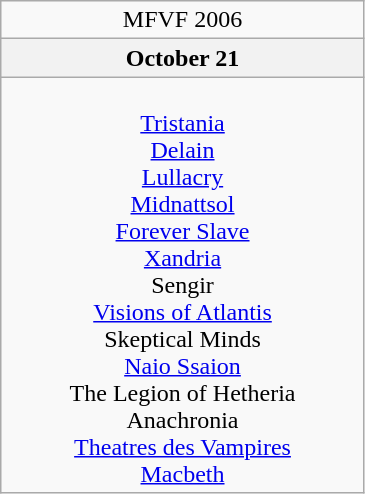<table class="wikitable">
<tr>
<td colspan="3" align="center">MFVF 2006</td>
</tr>
<tr>
<th>October 21</th>
</tr>
<tr>
<td valign="top" align="center" width=235><br><a href='#'>Tristania</a><br>
<a href='#'>Delain</a><br>
<a href='#'>Lullacry</a><br>
<a href='#'>Midnattsol</a><br>
<a href='#'>Forever Slave</a><br>
<a href='#'>Xandria</a><br>
Sengir<br>
<a href='#'>Visions of Atlantis</a><br>
Skeptical Minds<br>
<a href='#'>Naio Ssaion</a><br>
The Legion of Hetheria<br>
Anachronia<br>
<a href='#'>Theatres des Vampires</a><br>
<a href='#'>Macbeth</a></td>
</tr>
</table>
